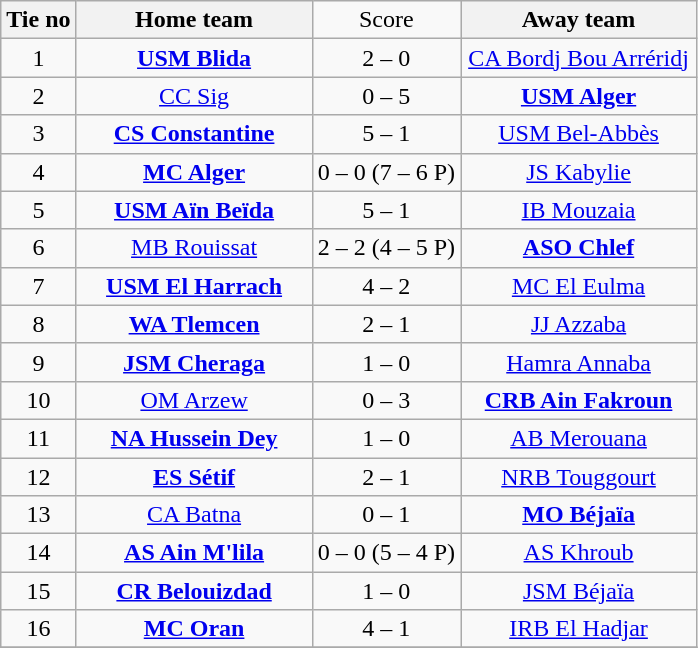<table class="wikitable" style="text-align:center">
<tr>
<th>Tie no</th>
<th style="width:150px;">Home team</th>
<td>Score </td>
<th style="width:150px;">Away team</th>
</tr>
<tr>
<td>1</td>
<td><strong><a href='#'>USM Blida</a></strong></td>
<td>2 – 0</td>
<td><a href='#'>CA Bordj Bou Arréridj</a></td>
</tr>
<tr>
<td>2</td>
<td><a href='#'>CC Sig</a></td>
<td>0 – 5</td>
<td><strong><a href='#'>USM Alger</a></strong></td>
</tr>
<tr>
<td>3</td>
<td><strong><a href='#'>CS Constantine</a></strong></td>
<td>5 – 1</td>
<td><a href='#'>USM Bel-Abbès</a></td>
</tr>
<tr>
<td>4</td>
<td><strong><a href='#'>MC Alger</a></strong></td>
<td>0 – 0 (7 – 6 P)</td>
<td><a href='#'>JS Kabylie</a></td>
</tr>
<tr>
<td>5</td>
<td><strong><a href='#'>USM Aïn Beïda</a></strong></td>
<td>5 – 1</td>
<td><a href='#'>IB Mouzaia</a></td>
</tr>
<tr>
<td>6</td>
<td><a href='#'>MB Rouissat</a></td>
<td>2 – 2 (4 – 5 P)</td>
<td><strong><a href='#'>ASO Chlef</a></strong></td>
</tr>
<tr>
<td>7</td>
<td><strong><a href='#'>USM El Harrach</a></strong></td>
<td>4 – 2</td>
<td><a href='#'>MC El Eulma</a></td>
</tr>
<tr>
<td>8</td>
<td><strong><a href='#'>WA Tlemcen</a></strong></td>
<td>2 – 1</td>
<td><a href='#'>JJ Azzaba</a></td>
</tr>
<tr>
<td>9</td>
<td><strong><a href='#'>JSM Cheraga</a></strong></td>
<td>1 – 0</td>
<td><a href='#'>Hamra Annaba</a></td>
</tr>
<tr>
<td>10</td>
<td><a href='#'>OM Arzew</a></td>
<td>0 – 3</td>
<td><strong><a href='#'>CRB Ain Fakroun</a></strong></td>
</tr>
<tr>
<td>11</td>
<td><strong><a href='#'>NA Hussein Dey</a></strong></td>
<td>1 – 0</td>
<td><a href='#'>AB Merouana</a></td>
</tr>
<tr>
<td>12</td>
<td><strong><a href='#'>ES Sétif</a></strong></td>
<td>2 – 1</td>
<td><a href='#'>NRB Touggourt</a></td>
</tr>
<tr>
<td>13</td>
<td><a href='#'>CA Batna</a></td>
<td>0 – 1</td>
<td><strong><a href='#'>MO Béjaïa</a></strong></td>
</tr>
<tr>
<td>14</td>
<td><strong><a href='#'>AS Ain M'lila</a></strong></td>
<td>0 – 0 (5 – 4 P)</td>
<td><a href='#'>AS Khroub</a></td>
</tr>
<tr>
<td>15</td>
<td><strong><a href='#'>CR Belouizdad</a></strong></td>
<td>1 – 0</td>
<td><a href='#'>JSM Béjaïa</a></td>
</tr>
<tr>
<td>16</td>
<td><strong><a href='#'>MC Oran</a></strong></td>
<td>4 – 1</td>
<td><a href='#'>IRB El Hadjar</a></td>
</tr>
<tr>
</tr>
</table>
